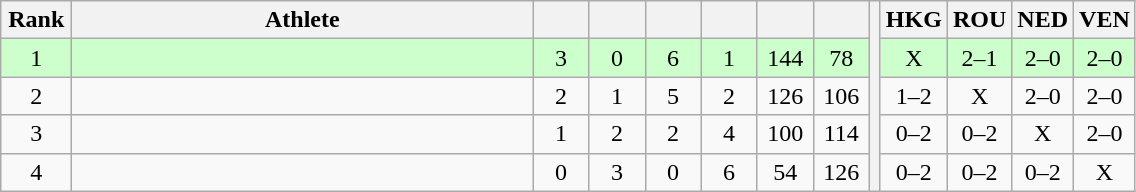<table class="wikitable" style="text-align:center">
<tr>
<th width=40>Rank</th>
<th width=300>Athlete</th>
<th width=30></th>
<th width=30></th>
<th width=30></th>
<th width=30></th>
<th width=30></th>
<th width=30></th>
<th rowspan=5></th>
<th width=30>HKG</th>
<th width=30>ROU</th>
<th width=30>NED</th>
<th width=30>VEN</th>
</tr>
<tr style="background-color:#ccffcc;">
<td>1</td>
<td align=left></td>
<td>3</td>
<td>0</td>
<td>6</td>
<td>1</td>
<td>144</td>
<td>78</td>
<td>X</td>
<td>2–1</td>
<td>2–0</td>
<td>2–0</td>
</tr>
<tr>
<td>2</td>
<td align=left></td>
<td>2</td>
<td>1</td>
<td>5</td>
<td>2</td>
<td>126</td>
<td>106</td>
<td>1–2</td>
<td>X</td>
<td>2–0</td>
<td>2–0</td>
</tr>
<tr>
<td>3</td>
<td align=left></td>
<td>1</td>
<td>2</td>
<td>2</td>
<td>4</td>
<td>100</td>
<td>114</td>
<td>0–2</td>
<td>0–2</td>
<td>X</td>
<td>2–0</td>
</tr>
<tr>
<td>4</td>
<td align=left></td>
<td>0</td>
<td>3</td>
<td>0</td>
<td>6</td>
<td>54</td>
<td>126</td>
<td>0–2</td>
<td>0–2</td>
<td>0–2</td>
<td>X</td>
</tr>
</table>
